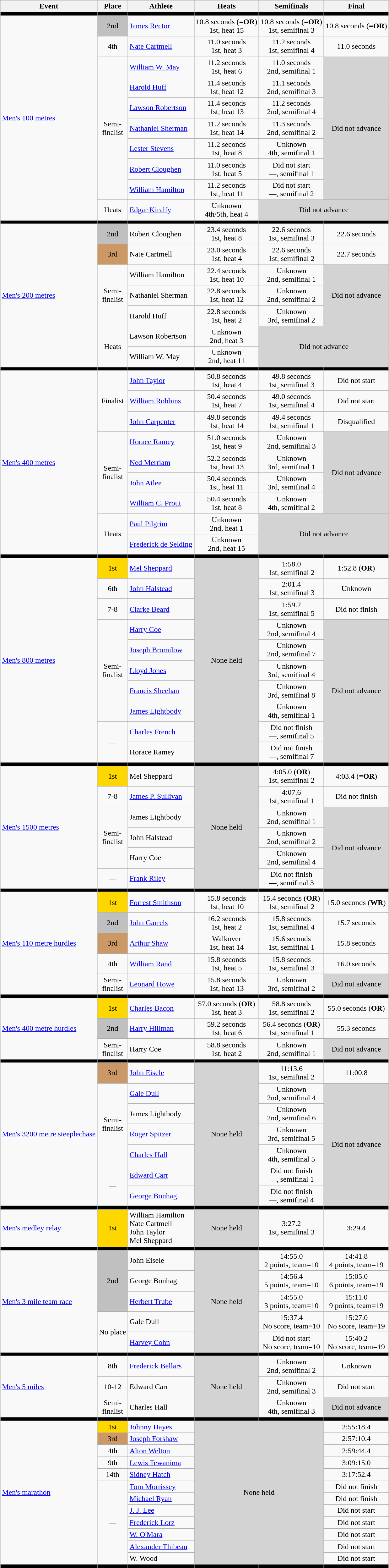<table class=wikitable>
<tr>
<th>Event</th>
<th>Place</th>
<th>Athlete</th>
<th>Heats</th>
<th>Semifinals</th>
<th>Final</th>
</tr>
<tr bgcolor=black>
<td></td>
<td></td>
<td></td>
<td></td>
<td></td>
<td></td>
</tr>
<tr align=center>
<td rowspan=10 align=left><a href='#'>Men's 100 metres</a></td>
<td bgcolor=silver>2nd</td>
<td align=left><a href='#'>James Rector</a></td>
<td>10.8 seconds (<strong>=OR</strong>) <br> 1st, heat 15</td>
<td>10.8 seconds (<strong>=OR</strong>) <br> 1st, semifinal 3</td>
<td>10.8 seconds (<strong>=OR</strong>)</td>
</tr>
<tr align=center>
<td>4th</td>
<td align=left><a href='#'>Nate Cartmell</a></td>
<td>11.0 seconds <br> 1st, heat 3</td>
<td>11.2 seconds <br> 1st, semifinal 4</td>
<td>11.0 seconds</td>
</tr>
<tr align=center>
<td rowspan=7>Semi-<br>finalist</td>
<td align=left><a href='#'>William W. May</a></td>
<td>11.2 seconds <br> 1st, heat 6</td>
<td>11.0 seconds <br> 2nd, semifinal 1</td>
<td rowspan=7 bgcolor=lightgray>Did not advance</td>
</tr>
<tr align=center>
<td align=left><a href='#'>Harold Huff</a></td>
<td>11.4 seconds <br> 1st, heat 12</td>
<td>11.1 seconds <br> 2nd, semifinal 3</td>
</tr>
<tr align=center>
<td align=left><a href='#'>Lawson Robertson</a></td>
<td>11.4 seconds <br> 1st, heat 13</td>
<td>11.2 seconds <br> 2nd, semifinal 4</td>
</tr>
<tr align=center>
<td align=left><a href='#'>Nathaniel Sherman</a></td>
<td>11.2 seconds <br> 1st, heat 14</td>
<td>11.3 seconds <br> 2nd, semifinal 2</td>
</tr>
<tr align=center>
<td align=left><a href='#'>Lester Stevens</a></td>
<td>11.2 seconds <br> 1st, heat 8</td>
<td>Unknown <br> 4th, semifinal 1</td>
</tr>
<tr align=center>
<td align=left><a href='#'>Robert Cloughen</a></td>
<td>11.0 seconds <br> 1st, heat 5</td>
<td>Did not start <br> —, semifinal 1</td>
</tr>
<tr align=center>
<td align=left><a href='#'>William Hamilton</a></td>
<td>11.2 seconds <br> 1st, heat 11</td>
<td>Did not start <br> —, semifinal 2</td>
</tr>
<tr align=center>
<td>Heats</td>
<td align=left><a href='#'>Edgar Kiralfy</a></td>
<td>Unknown <br> 4th/5th, heat 4</td>
<td colspan=2 bgcolor=lightgray>Did not advance</td>
</tr>
<tr bgcolor=black>
<td></td>
<td></td>
<td></td>
<td></td>
<td></td>
<td></td>
</tr>
<tr align=center>
<td rowspan=7 align=left><a href='#'>Men's 200 metres</a></td>
<td bgcolor=silver>2nd</td>
<td align=left>Robert Cloughen</td>
<td>23.4 seconds <br> 1st, heat 8</td>
<td>22.6 seconds <br> 1st, semifinal 3</td>
<td>22.6 seconds</td>
</tr>
<tr align=center>
<td bgcolor=cc9966>3rd</td>
<td align=left>Nate Cartmell</td>
<td>23.0 seconds <br> 1st, heat 4</td>
<td>22.6 seconds <br> 1st, semifinal 2</td>
<td>22.7 seconds</td>
</tr>
<tr align=center>
<td rowspan=3>Semi-<br>finalist</td>
<td align=left>William Hamilton</td>
<td>22.4 seconds <br> 1st, heat 10</td>
<td>Unknown <br> 2nd, semifinal 1</td>
<td rowspan=3 bgcolor=lightgray>Did not advance</td>
</tr>
<tr align=center>
<td align=left>Nathaniel Sherman</td>
<td>22.8 seconds <br> 1st, heat 12</td>
<td>Unknown <br> 2nd, semifinal 2</td>
</tr>
<tr align=center>
<td align=left>Harold Huff</td>
<td>22.8 seconds <br> 1st, heat 2</td>
<td>Unknown <br> 3rd, semifinal 2</td>
</tr>
<tr align=center>
<td rowspan=2>Heats</td>
<td align=left>Lawson Robertson</td>
<td>Unknown <br> 2nd, heat 3</td>
<td colspan=2 rowspan=2 bgcolor=lightgray>Did not advance</td>
</tr>
<tr align=center>
<td align=left>William W. May</td>
<td>Unknown <br> 2nd, heat 11</td>
</tr>
<tr bgcolor=black>
<td></td>
<td></td>
<td></td>
<td></td>
<td></td>
<td></td>
</tr>
<tr align=center>
<td rowspan=9 align=left><a href='#'>Men's 400 metres</a></td>
<td rowspan=3>Finalist</td>
<td align=left><a href='#'>John Taylor</a></td>
<td>50.8 seconds <br> 1st, heat 4</td>
<td>49.8 seconds <br> 1st, semifinal 3</td>
<td>Did not start</td>
</tr>
<tr align=center>
<td align=left><a href='#'>William Robbins</a></td>
<td>50.4 seconds <br> 1st, heat 7</td>
<td>49.0 seconds <br> 1st, semifinal 4</td>
<td>Did not start</td>
</tr>
<tr align=center>
<td align=left><a href='#'>John Carpenter</a></td>
<td>49.8 seconds <br> 1st, heat 14</td>
<td>49.4 seconds <br> 1st, semifinal 1</td>
<td>Disqualified</td>
</tr>
<tr align=center>
<td rowspan=4>Semi-<br>finalist</td>
<td align=left><a href='#'>Horace Ramey</a></td>
<td>51.0 seconds <br> 1st, heat 9</td>
<td>Unknown <br> 2nd, semifinal 3</td>
<td rowspan=4 bgcolor=lightgray>Did not advance</td>
</tr>
<tr align=center>
<td align=left><a href='#'>Ned Merriam</a></td>
<td>52.2 seconds <br> 1st, heat 13</td>
<td>Unknown <br> 3rd, semifinal 1</td>
</tr>
<tr align=center>
<td align=left><a href='#'>John Atlee</a></td>
<td>50.4 seconds <br> 1st, heat 11</td>
<td>Unknown <br> 3rd, semifinal 4</td>
</tr>
<tr align=center>
<td align=left><a href='#'>William C. Prout</a></td>
<td>50.4 seconds <br> 1st, heat 8</td>
<td>Unknown <br> 4th, semifinal 2</td>
</tr>
<tr align=center>
<td rowspan=2>Heats</td>
<td align=left><a href='#'>Paul Pilgrim</a></td>
<td>Unknown <br> 2nd, heat 1</td>
<td rowspan=2 colspan=2 bgcolor=lightgray>Did not advance</td>
</tr>
<tr align=center>
<td align=left><a href='#'>Frederick de Selding</a></td>
<td>Unknown <br> 2nd, heat 15</td>
</tr>
<tr bgcolor=black>
<td></td>
<td></td>
<td></td>
<td></td>
<td></td>
<td></td>
</tr>
<tr align=center>
<td rowspan=10 align=left><a href='#'>Men's 800 metres</a></td>
<td bgcolor=gold>1st</td>
<td align=left><a href='#'>Mel Sheppard</a></td>
<td rowspan=10 bgcolor=lightgray>None held</td>
<td>1:58.0 <br> 1st, semifinal 2</td>
<td>1:52.8 (<strong>OR</strong>)</td>
</tr>
<tr align=center>
<td>6th</td>
<td align=left><a href='#'>John Halstead</a></td>
<td>2:01.4 <br> 1st, semifinal 3</td>
<td>Unknown</td>
</tr>
<tr align=center>
<td>7-8</td>
<td align=left><a href='#'>Clarke Beard</a></td>
<td>1:59.2 <br> 1st, semifinal 5</td>
<td>Did not finish</td>
</tr>
<tr align=center>
<td rowspan=5>Semi-<br>finalist</td>
<td align=left><a href='#'>Harry Coe</a></td>
<td>Unknown <br> 2nd, semifinal 4</td>
<td rowspan=7 bgcolor=lightgray>Did not advance</td>
</tr>
<tr align=center>
<td align=left><a href='#'>Joseph Bromilow</a></td>
<td>Unknown <br> 2nd, semifinal 7</td>
</tr>
<tr align=center>
<td align=left><a href='#'>Lloyd Jones</a></td>
<td>Unknown <br> 3rd, semifinal 4</td>
</tr>
<tr align=center>
<td align=left><a href='#'>Francis Sheehan</a></td>
<td>Unknown <br> 3rd, semifinal 8</td>
</tr>
<tr align=center>
<td align=left><a href='#'>James Lightbody</a></td>
<td>Unknown <br> 4th, semifinal 1</td>
</tr>
<tr align=center>
<td rowspan=2>—</td>
<td align=left><a href='#'>Charles French</a></td>
<td>Did not finish <br> —, semifinal 5</td>
</tr>
<tr align=center>
<td align=left>Horace Ramey</td>
<td>Did not finish <br> —, semifinal 7</td>
</tr>
<tr bgcolor=black>
<td></td>
<td></td>
<td></td>
<td></td>
<td></td>
<td></td>
</tr>
<tr align=center>
<td rowspan=6 align=left><a href='#'>Men's 1500 metres</a></td>
<td bgcolor=gold>1st</td>
<td align=left>Mel Sheppard</td>
<td rowspan=6 bgcolor=lightgray>None held</td>
<td>4:05.0 (<strong>OR</strong>) <br> 1st, semifinal 2</td>
<td>4:03.4 (<strong>=OR</strong>)</td>
</tr>
<tr align=center>
<td>7-8</td>
<td align=left><a href='#'>James P. Sullivan</a></td>
<td>4:07.6 <br> 1st, semifinal 1</td>
<td>Did not finish</td>
</tr>
<tr align=center>
<td rowspan=3>Semi-<br>finalist</td>
<td align=left>James Lightbody</td>
<td>Unknown <br> 2nd, semifinal 1</td>
<td rowspan=4 bgcolor=lightgray>Did not advance</td>
</tr>
<tr align=center>
<td align=left>John Halstead</td>
<td>Unknown <br> 2nd, semifinal 2</td>
</tr>
<tr align=center>
<td align=left>Harry Coe</td>
<td>Unknown <br> 2nd, semifinal 4</td>
</tr>
<tr align=center>
<td>—</td>
<td align=left><a href='#'>Frank Riley</a></td>
<td>Did not finish <br> —, semifinal 3</td>
</tr>
<tr bgcolor=black>
<td></td>
<td></td>
<td></td>
<td></td>
<td></td>
<td></td>
</tr>
<tr align=center>
<td rowspan=5 align=left><a href='#'>Men's 110 metre hurdles</a></td>
<td bgcolor=gold>1st</td>
<td align=left><a href='#'>Forrest Smithson</a></td>
<td>15.8 seconds <br> 1st, heat 10</td>
<td>15.4 seconds (<strong>OR</strong>) <br> 1st, semifinal 2</td>
<td>15.0 seconds (<strong>WR</strong>)</td>
</tr>
<tr align=center>
<td bgcolor=silver>2nd</td>
<td align=left><a href='#'>John Garrels</a></td>
<td>16.2 seconds <br> 1st, heat 2</td>
<td>15.8 seconds <br> 1st, semifinal 4</td>
<td>15.7 seconds</td>
</tr>
<tr align=center>
<td bgcolor=cc9966>3rd</td>
<td align=left><a href='#'>Arthur Shaw</a></td>
<td>Walkover <br> 1st, heat 14</td>
<td>15.6 seconds <br> 1st, semifinal 1</td>
<td>15.8 seconds</td>
</tr>
<tr align=center>
<td>4th</td>
<td align=left><a href='#'>William Rand</a></td>
<td>15.8 seconds <br> 1st, heat 5</td>
<td>15.8 seconds <br> 1st, semifinal 3</td>
<td>16.0 seconds</td>
</tr>
<tr align=center>
<td>Semi-<br>finalist</td>
<td align=left><a href='#'>Leonard Howe</a></td>
<td>15.8 seconds <br> 1st, heat 13</td>
<td>Unknown <br> 3rd, semifinal 2</td>
<td bgcolor=lightgray>Did not advance</td>
</tr>
<tr bgcolor=black>
<td></td>
<td></td>
<td></td>
<td></td>
<td></td>
<td></td>
</tr>
<tr align=center>
<td rowspan=3 align=left><a href='#'>Men's 400 metre hurdles</a></td>
<td bgcolor=gold>1st</td>
<td align=left><a href='#'>Charles Bacon</a></td>
<td>57.0 seconds (<strong>OR</strong>) <br> 1st, heat 3</td>
<td>58.8 seconds <br> 1st, semifinal 2</td>
<td>55.0 seconds (<strong>OR</strong>)</td>
</tr>
<tr align=center>
<td bgcolor=silver>2nd</td>
<td align=left><a href='#'>Harry Hillman</a></td>
<td>59.2 seconds <br> 1st, heat 6</td>
<td>56.4 seconds (<strong>OR</strong>) <br> 1st, semifinal 1</td>
<td>55.3 seconds</td>
</tr>
<tr align=center>
<td>Semi-<br>finalist</td>
<td align=left>Harry Coe</td>
<td>58.8 seconds <br> 1st, heat 2</td>
<td>Unknown <br> 2nd, semifinal 1</td>
<td bgcolor=lightgray>Did not advance</td>
</tr>
<tr bgcolor=black>
<td></td>
<td></td>
<td></td>
<td></td>
<td></td>
<td></td>
</tr>
<tr align=center>
<td rowspan=7 align=left><a href='#'>Men's 3200 metre steeplechase</a></td>
<td bgcolor=cc9966>3rd</td>
<td align=left><a href='#'>John Eisele</a></td>
<td rowspan=7 bgcolor=lightgray>None held</td>
<td>11:13.6 <br> 1st, semifinal 2</td>
<td>11:00.8</td>
</tr>
<tr align=center>
<td rowspan=4>Semi-<br>finalist</td>
<td align=left><a href='#'>Gale Dull</a></td>
<td>Unknown <br> 2nd, semifinal 4</td>
<td rowspan=6 bgcolor=lightgray>Did not advance</td>
</tr>
<tr align=center>
<td align=left>James Lightbody</td>
<td>Unknown <br> 2nd, semifinal 6</td>
</tr>
<tr align=center>
<td align=left><a href='#'>Roger Spitzer</a></td>
<td>Unknown <br> 3rd, semifinal 5</td>
</tr>
<tr align=center>
<td align=left><a href='#'>Charles Hall</a></td>
<td>Unknown <br> 4th, semifinal 5</td>
</tr>
<tr align=center>
<td rowspan=2>—</td>
<td align=left><a href='#'>Edward Carr</a></td>
<td>Did not finish <br> —, semifinal 1</td>
</tr>
<tr align=center>
<td align=left><a href='#'>George Bonhag</a></td>
<td>Did not finish <br> —, semifinal 4</td>
</tr>
<tr bgcolor=black>
<td></td>
<td></td>
<td></td>
<td></td>
<td></td>
<td></td>
</tr>
<tr align=center>
<td align=left><a href='#'>Men's medley relay</a></td>
<td bgcolor=gold>1st</td>
<td align=left>William Hamilton <br> Nate Cartmell <br> John Taylor <br> Mel Sheppard</td>
<td bgcolor=lightgray>None held</td>
<td>3:27.2 <br> 1st, semifinal 3</td>
<td>3:29.4</td>
</tr>
<tr bgcolor=black>
<td></td>
<td></td>
<td></td>
<td></td>
<td></td>
<td></td>
</tr>
<tr align=center>
<td rowspan=5 align=left><a href='#'>Men's 3 mile team race</a></td>
<td bgcolor=silver rowspan=3>2nd</td>
<td align=left>John Eisele</td>
<td rowspan=5 bgcolor=lightgray>None held</td>
<td>14:55.0 <br> 2 points, team=10</td>
<td>14:41.8 <br> 4 points, team=19</td>
</tr>
<tr align=center>
<td align=left>George Bonhag</td>
<td>14:56.4 <br> 5 points, team=10</td>
<td>15:05.0 <br> 6 points, team=19</td>
</tr>
<tr align=center>
<td align=left><a href='#'>Herbert Trube</a></td>
<td>14:55.0 <br> 3 points, team=10</td>
<td>15:11.0 <br> 9 points, team=19</td>
</tr>
<tr align=center>
<td rowspan=2>No place</td>
<td align=left>Gale Dull</td>
<td>15:37.4 <br> No score, team=10</td>
<td>15:27.0 <br> No score, team=19</td>
</tr>
<tr align=center>
<td align=left><a href='#'>Harvey Cohn</a></td>
<td>Did not start <br> No score, team=10</td>
<td>15:40.2 <br> No score, team=19</td>
</tr>
<tr bgcolor=black>
<td></td>
<td></td>
<td></td>
<td></td>
<td></td>
<td></td>
</tr>
<tr align=center>
<td rowspan=3 align=left><a href='#'>Men's 5 miles</a></td>
<td>8th</td>
<td align=left><a href='#'>Frederick Bellars</a></td>
<td rowspan=3 bgcolor=lightgray>None held</td>
<td>Unknown <br> 2nd, semifinal 2</td>
<td>Unknown</td>
</tr>
<tr align=center>
<td>10-12</td>
<td align=left>Edward Carr</td>
<td>Unknown <br> 2nd, semifinal 3</td>
<td>Did not start</td>
</tr>
<tr align=center>
<td>Semi-<br>finalist</td>
<td align=left>Charles Hall</td>
<td>Unknown <br> 4th, semifinal 3</td>
<td bgcolor=lightgray>Did not advance</td>
</tr>
<tr bgcolor=black>
<td></td>
<td></td>
<td></td>
<td></td>
<td></td>
<td></td>
</tr>
<tr align=center>
<td rowspan=12 align=left><a href='#'>Men's marathon</a></td>
<td bgcolor=gold>1st</td>
<td align=left><a href='#'>Johnny Hayes</a></td>
<td rowspan=12 colspan=2 bgcolor=lightgray>None held</td>
<td>2:55:18.4</td>
</tr>
<tr align=center>
<td bgcolor=cc9966>3rd</td>
<td align=left><a href='#'>Joseph Forshaw</a></td>
<td>2:57:10.4</td>
</tr>
<tr align=center>
<td>4th</td>
<td align=left><a href='#'>Alton Welton</a></td>
<td>2:59:44.4</td>
</tr>
<tr align=center>
<td>9th</td>
<td align=left><a href='#'>Lewis Tewanima</a></td>
<td>3:09:15.0</td>
</tr>
<tr align=center>
<td>14th</td>
<td align=left><a href='#'>Sidney Hatch</a></td>
<td>3:17:52.4</td>
</tr>
<tr align=center>
<td rowspan=7>—</td>
<td align=left><a href='#'>Tom Morrissey</a></td>
<td>Did not finish</td>
</tr>
<tr align=center>
<td align=left><a href='#'>Michael Ryan</a></td>
<td>Did not finish</td>
</tr>
<tr align=center>
<td align=left><a href='#'>J. J. Lee</a></td>
<td>Did not start</td>
</tr>
<tr align=center>
<td align=left><a href='#'>Frederick Lorz</a></td>
<td>Did not start</td>
</tr>
<tr align=center>
<td align=left><a href='#'>W. O'Mara</a></td>
<td>Did not start</td>
</tr>
<tr align=center>
<td align=left><a href='#'>Alexander Thibeau</a></td>
<td>Did not start</td>
</tr>
<tr align=center>
<td align="left">W. Wood</td>
<td>Did not start</td>
</tr>
<tr bgcolor=black>
<td></td>
<td></td>
<td></td>
<td></td>
<td></td>
<td></td>
</tr>
</table>
